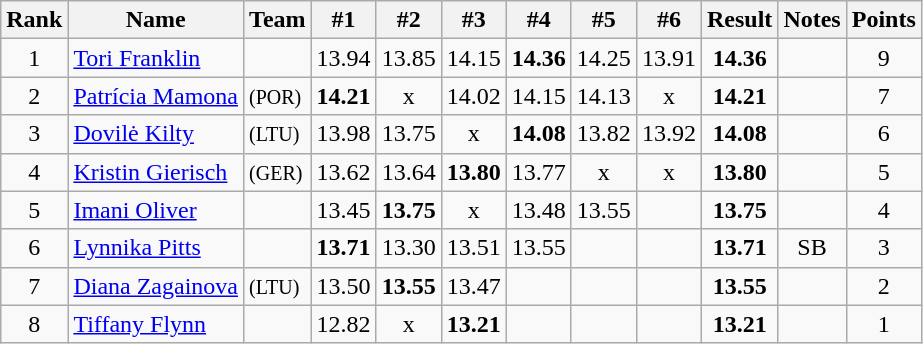<table class="wikitable sortable" style="text-align:center">
<tr>
<th>Rank</th>
<th>Name</th>
<th>Team</th>
<th>#1</th>
<th>#2</th>
<th>#3</th>
<th>#4</th>
<th>#5</th>
<th>#6</th>
<th>Result</th>
<th>Notes</th>
<th>Points</th>
</tr>
<tr>
<td>1</td>
<td align=left><a href='#'>Tori Franklin</a></td>
<td align=left></td>
<td>13.94</td>
<td>13.85</td>
<td>14.15</td>
<td><strong>14.36</strong></td>
<td>14.25</td>
<td>13.91</td>
<td><strong>14.36</strong></td>
<td></td>
<td>9</td>
</tr>
<tr>
<td>2</td>
<td align=left><a href='#'>Patrícia Mamona</a></td>
<td align=left> <small>(POR)</small></td>
<td><strong>14.21</strong></td>
<td>x</td>
<td>14.02</td>
<td>14.15</td>
<td>14.13</td>
<td>x</td>
<td><strong>14.21</strong></td>
<td></td>
<td>7</td>
</tr>
<tr>
<td>3</td>
<td align=left><a href='#'>Dovilė Kilty</a></td>
<td align=left> <small>(LTU)</small></td>
<td>13.98</td>
<td>13.75</td>
<td>x</td>
<td><strong>14.08</strong></td>
<td>13.82</td>
<td>13.92</td>
<td><strong>14.08</strong></td>
<td></td>
<td>6</td>
</tr>
<tr>
<td>4</td>
<td align=left><a href='#'>Kristin Gierisch</a></td>
<td align=left> <small>(GER)</small></td>
<td>13.62</td>
<td>13.64</td>
<td><strong>13.80</strong></td>
<td>13.77</td>
<td>x</td>
<td>x</td>
<td><strong>13.80</strong></td>
<td></td>
<td>5</td>
</tr>
<tr>
<td>5</td>
<td align=left><a href='#'>Imani Oliver</a></td>
<td align=left></td>
<td>13.45</td>
<td><strong>13.75</strong></td>
<td>x</td>
<td>13.48</td>
<td>13.55</td>
<td></td>
<td><strong>13.75</strong></td>
<td></td>
<td>4</td>
</tr>
<tr>
<td>6</td>
<td align=left><a href='#'>Lynnika Pitts</a></td>
<td align=left></td>
<td><strong>13.71</strong></td>
<td>13.30</td>
<td>13.51</td>
<td>13.55</td>
<td></td>
<td></td>
<td><strong>13.71</strong></td>
<td>SB</td>
<td>3</td>
</tr>
<tr>
<td>7</td>
<td align=left><a href='#'>Diana Zagainova</a></td>
<td align=left> <small>(LTU)</small></td>
<td>13.50</td>
<td><strong>13.55</strong></td>
<td>13.47</td>
<td></td>
<td></td>
<td></td>
<td><strong>13.55</strong></td>
<td></td>
<td>2</td>
</tr>
<tr>
<td>8</td>
<td align=left><a href='#'>Tiffany Flynn</a></td>
<td align=left></td>
<td>12.82</td>
<td>x</td>
<td><strong>13.21</strong></td>
<td></td>
<td></td>
<td></td>
<td><strong>13.21</strong></td>
<td></td>
<td>1</td>
</tr>
</table>
